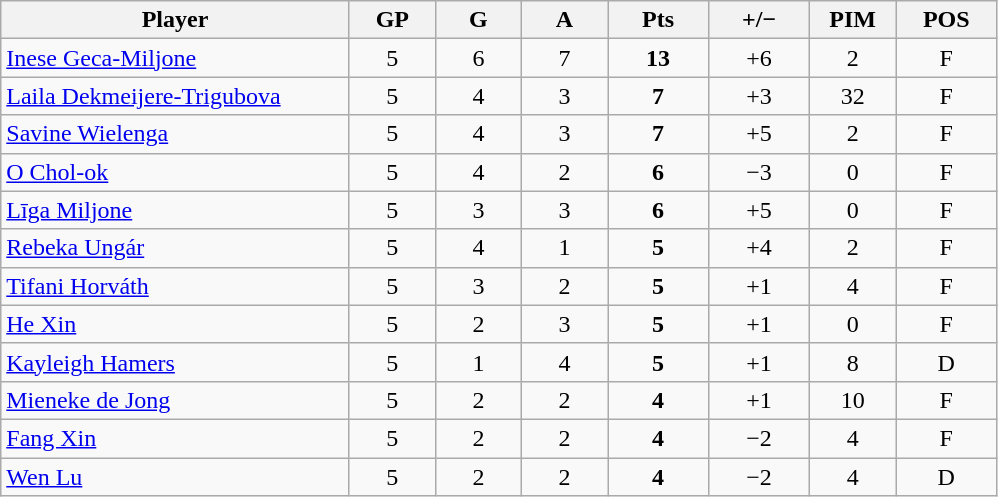<table class="wikitable sortable" style="text-align:center;">
<tr>
<th style="width:225px;">Player</th>
<th style="width:50px;">GP</th>
<th style="width:50px;">G</th>
<th style="width:50px;">A</th>
<th style="width:60px;">Pts</th>
<th style="width:60px;">+/−</th>
<th style="width:50px;">PIM</th>
<th style="width:60px;">POS</th>
</tr>
<tr>
<td style="text-align:left;"> <a href='#'>Inese Geca-Miljone</a></td>
<td>5</td>
<td>6</td>
<td>7</td>
<td><strong>13</strong></td>
<td>+6</td>
<td>2</td>
<td>F</td>
</tr>
<tr>
<td style="text-align:left;"> <a href='#'>Laila Dekmeijere-Trigubova</a></td>
<td>5</td>
<td>4</td>
<td>3</td>
<td><strong>7</strong></td>
<td>+3</td>
<td>32</td>
<td>F</td>
</tr>
<tr>
<td style="text-align:left;"> <a href='#'>Savine Wielenga</a></td>
<td>5</td>
<td>4</td>
<td>3</td>
<td><strong>7</strong></td>
<td>+5</td>
<td>2</td>
<td>F</td>
</tr>
<tr>
<td style="text-align:left;"> <a href='#'>O Chol-ok</a></td>
<td>5</td>
<td>4</td>
<td>2</td>
<td><strong>6</strong></td>
<td>−3</td>
<td>0</td>
<td>F</td>
</tr>
<tr>
<td style="text-align:left;"> <a href='#'>Līga Miljone</a></td>
<td>5</td>
<td>3</td>
<td>3</td>
<td><strong>6</strong></td>
<td>+5</td>
<td>0</td>
<td>F</td>
</tr>
<tr>
<td style="text-align:left;"> <a href='#'>Rebeka Ungár</a></td>
<td>5</td>
<td>4</td>
<td>1</td>
<td><strong>5</strong></td>
<td>+4</td>
<td>2</td>
<td>F</td>
</tr>
<tr>
<td style="text-align:left;"> <a href='#'>Tifani Horváth</a></td>
<td>5</td>
<td>3</td>
<td>2</td>
<td><strong>5</strong></td>
<td>+1</td>
<td>4</td>
<td>F</td>
</tr>
<tr>
<td style="text-align:left;"> <a href='#'>He Xin</a></td>
<td>5</td>
<td>2</td>
<td>3</td>
<td><strong>5</strong></td>
<td>+1</td>
<td>0</td>
<td>F</td>
</tr>
<tr>
<td style="text-align:left;"> <a href='#'>Kayleigh Hamers</a></td>
<td>5</td>
<td>1</td>
<td>4</td>
<td><strong>5</strong></td>
<td>+1</td>
<td>8</td>
<td>D</td>
</tr>
<tr>
<td style="text-align:left;"> <a href='#'>Mieneke de Jong</a></td>
<td>5</td>
<td>2</td>
<td>2</td>
<td><strong>4</strong></td>
<td>+1</td>
<td>10</td>
<td>F</td>
</tr>
<tr>
<td style="text-align:left;"> <a href='#'>Fang Xin</a></td>
<td>5</td>
<td>2</td>
<td>2</td>
<td><strong>4</strong></td>
<td>−2</td>
<td>4</td>
<td>F</td>
</tr>
<tr>
<td style="text-align:left;"> <a href='#'>Wen Lu</a></td>
<td>5</td>
<td>2</td>
<td>2</td>
<td><strong>4</strong></td>
<td>−2</td>
<td>4</td>
<td>D</td>
</tr>
</table>
